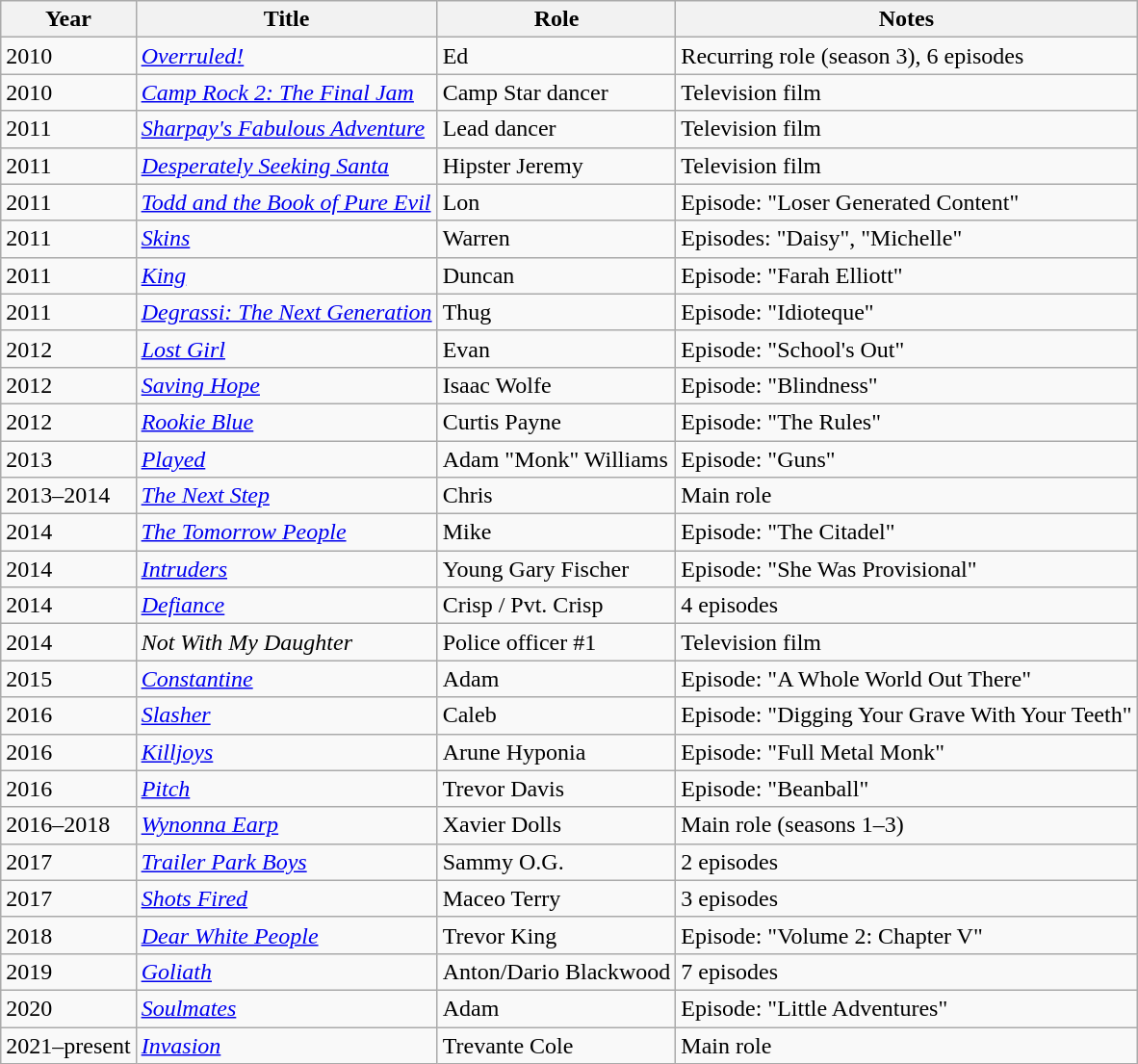<table class="wikitable sortable">
<tr>
<th>Year</th>
<th>Title</th>
<th>Role</th>
<th class="unsortable">Notes</th>
</tr>
<tr>
<td>2010</td>
<td><em><a href='#'>Overruled!</a></em></td>
<td>Ed</td>
<td>Recurring role (season 3), 6 episodes</td>
</tr>
<tr>
<td>2010</td>
<td><em><a href='#'>Camp Rock 2: The Final Jam</a></em></td>
<td>Camp Star dancer</td>
<td>Television film</td>
</tr>
<tr>
<td>2011</td>
<td><em><a href='#'>Sharpay's Fabulous Adventure</a></em></td>
<td>Lead dancer</td>
<td>Television film</td>
</tr>
<tr>
<td>2011</td>
<td><em><a href='#'>Desperately Seeking Santa</a></em></td>
<td>Hipster Jeremy</td>
<td>Television film</td>
</tr>
<tr>
<td>2011</td>
<td><em><a href='#'>Todd and the Book of Pure Evil</a></em></td>
<td>Lon</td>
<td>Episode: "Loser Generated Content"</td>
</tr>
<tr>
<td>2011</td>
<td><em><a href='#'>Skins</a></em></td>
<td>Warren</td>
<td>Episodes: "Daisy", "Michelle"</td>
</tr>
<tr>
<td>2011</td>
<td><em><a href='#'>King</a></em></td>
<td>Duncan</td>
<td>Episode: "Farah Elliott"</td>
</tr>
<tr>
<td>2011</td>
<td><em><a href='#'>Degrassi: The Next Generation</a></em></td>
<td>Thug</td>
<td>Episode: "Idioteque"</td>
</tr>
<tr>
<td>2012</td>
<td><em><a href='#'>Lost Girl</a></em></td>
<td>Evan</td>
<td>Episode: "School's Out"</td>
</tr>
<tr>
<td>2012</td>
<td><em><a href='#'>Saving Hope</a></em></td>
<td>Isaac Wolfe</td>
<td>Episode: "Blindness"</td>
</tr>
<tr>
<td>2012</td>
<td><em><a href='#'>Rookie Blue</a></em></td>
<td>Curtis Payne</td>
<td>Episode: "The Rules"</td>
</tr>
<tr>
<td>2013</td>
<td><em><a href='#'>Played</a></em></td>
<td>Adam "Monk" Williams</td>
<td>Episode: "Guns"</td>
</tr>
<tr>
<td>2013–2014</td>
<td data-sort-value="Next Step, The"><em><a href='#'>The Next Step</a></em></td>
<td>Chris</td>
<td>Main role</td>
</tr>
<tr>
<td>2014</td>
<td data-sort-value="Tomorrow People, The"><em><a href='#'>The Tomorrow People</a></em></td>
<td>Mike</td>
<td>Episode: "The Citadel"</td>
</tr>
<tr>
<td>2014</td>
<td><em><a href='#'>Intruders</a></em></td>
<td>Young Gary Fischer</td>
<td>Episode: "She Was Provisional"</td>
</tr>
<tr>
<td>2014</td>
<td><em><a href='#'>Defiance</a></em></td>
<td>Crisp / Pvt. Crisp</td>
<td>4 episodes</td>
</tr>
<tr>
<td>2014</td>
<td><em>Not With My Daughter</em></td>
<td>Police officer #1</td>
<td>Television film</td>
</tr>
<tr>
<td>2015</td>
<td><em><a href='#'>Constantine</a></em></td>
<td>Adam</td>
<td>Episode: "A Whole World Out There"</td>
</tr>
<tr>
<td>2016</td>
<td><em><a href='#'>Slasher</a></em></td>
<td>Caleb</td>
<td>Episode: "Digging Your Grave With Your Teeth"</td>
</tr>
<tr>
<td>2016</td>
<td><em><a href='#'>Killjoys</a></em></td>
<td>Arune Hyponia</td>
<td>Episode: "Full Metal Monk"</td>
</tr>
<tr>
<td>2016</td>
<td><em><a href='#'>Pitch</a></em></td>
<td>Trevor Davis</td>
<td>Episode: "Beanball"</td>
</tr>
<tr>
<td>2016–2018</td>
<td><em><a href='#'>Wynonna Earp</a></em></td>
<td>Xavier Dolls</td>
<td>Main role (seasons 1–3)</td>
</tr>
<tr>
<td>2017</td>
<td><em><a href='#'>Trailer Park Boys</a></em></td>
<td>Sammy O.G.</td>
<td>2 episodes</td>
</tr>
<tr>
<td>2017</td>
<td><em><a href='#'>Shots Fired</a></em></td>
<td>Maceo Terry</td>
<td>3 episodes</td>
</tr>
<tr>
<td>2018</td>
<td><em><a href='#'>Dear White People</a></em></td>
<td>Trevor King</td>
<td>Episode: "Volume 2: Chapter V"</td>
</tr>
<tr>
<td>2019</td>
<td><em><a href='#'>Goliath</a></em></td>
<td>Anton/Dario Blackwood</td>
<td>7 episodes</td>
</tr>
<tr>
<td>2020</td>
<td><em><a href='#'>Soulmates</a></em></td>
<td>Adam</td>
<td>Episode: "Little Adventures"</td>
</tr>
<tr>
<td>2021–present</td>
<td><em><a href='#'>Invasion</a></em></td>
<td>Trevante Cole</td>
<td>Main role</td>
</tr>
</table>
